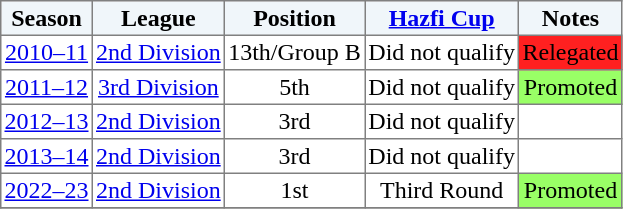<table border="1" cellpadding="2" style="border-collapse:collapse; text-align:center; font-size:normal;">
<tr style="background:#f0f6fa;">
<th>Season</th>
<th>League</th>
<th>Position</th>
<th><a href='#'>Hazfi Cup</a></th>
<th>Notes</th>
</tr>
<tr>
<td><a href='#'>2010–11</a></td>
<td><a href='#'>2nd Division</a></td>
<td>13th/Group B</td>
<td>Did not qualify</td>
<td bgcolor=FF2020>Relegated</td>
</tr>
<tr>
<td><a href='#'>2011–12</a></td>
<td><a href='#'>3rd Division</a></td>
<td>5th</td>
<td>Did not qualify</td>
<td bgcolor=99FF66>Promoted</td>
</tr>
<tr>
<td><a href='#'>2012–13</a></td>
<td><a href='#'>2nd Division</a></td>
<td>3rd</td>
<td>Did not qualify</td>
<td></td>
</tr>
<tr>
<td><a href='#'>2013–14</a></td>
<td><a href='#'>2nd Division</a></td>
<td>3rd</td>
<td>Did not qualify</td>
<td></td>
</tr>
<tr>
<td><a href='#'>2022–23</a></td>
<td><a href='#'>2nd Division</a></td>
<td>1st</td>
<td>Third Round</td>
<td bgcolor=99FF66>Promoted</td>
</tr>
<tr>
</tr>
</table>
